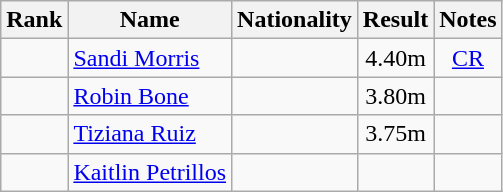<table class="wikitable sortable" style="text-align:center">
<tr>
<th>Rank</th>
<th>Name</th>
<th>Nationality</th>
<th>Result</th>
<th>Notes</th>
</tr>
<tr>
<td></td>
<td align=left><a href='#'>Sandi Morris</a></td>
<td align=left></td>
<td>4.40m</td>
<td><strong><a href='#'></strong>CR<strong></a></strong></td>
</tr>
<tr>
<td></td>
<td align=left><a href='#'>Robin Bone</a></td>
<td align=left></td>
<td>3.80m</td>
<td></td>
</tr>
<tr>
<td></td>
<td align=left><a href='#'>Tiziana Ruiz</a></td>
<td align=left></td>
<td>3.75m</td>
<td></td>
</tr>
<tr>
<td></td>
<td align=left><a href='#'>Kaitlin Petrillos</a></td>
<td align=left></td>
<td></td>
<td></td>
</tr>
</table>
